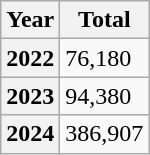<table class="wikitable">
<tr>
<th>Year</th>
<th>Total</th>
</tr>
<tr>
<th>2022</th>
<td>76,180</td>
</tr>
<tr>
<th>2023</th>
<td>94,380</td>
</tr>
<tr>
<th>2024</th>
<td>386,907</td>
</tr>
</table>
